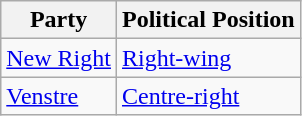<table class="wikitable mw-collapsible mw-collapsed">
<tr>
<th>Party</th>
<th>Political Position</th>
</tr>
<tr>
<td><a href='#'>New Right</a></td>
<td><a href='#'>Right-wing</a></td>
</tr>
<tr>
<td><a href='#'>Venstre</a></td>
<td><a href='#'>Centre-right</a></td>
</tr>
</table>
